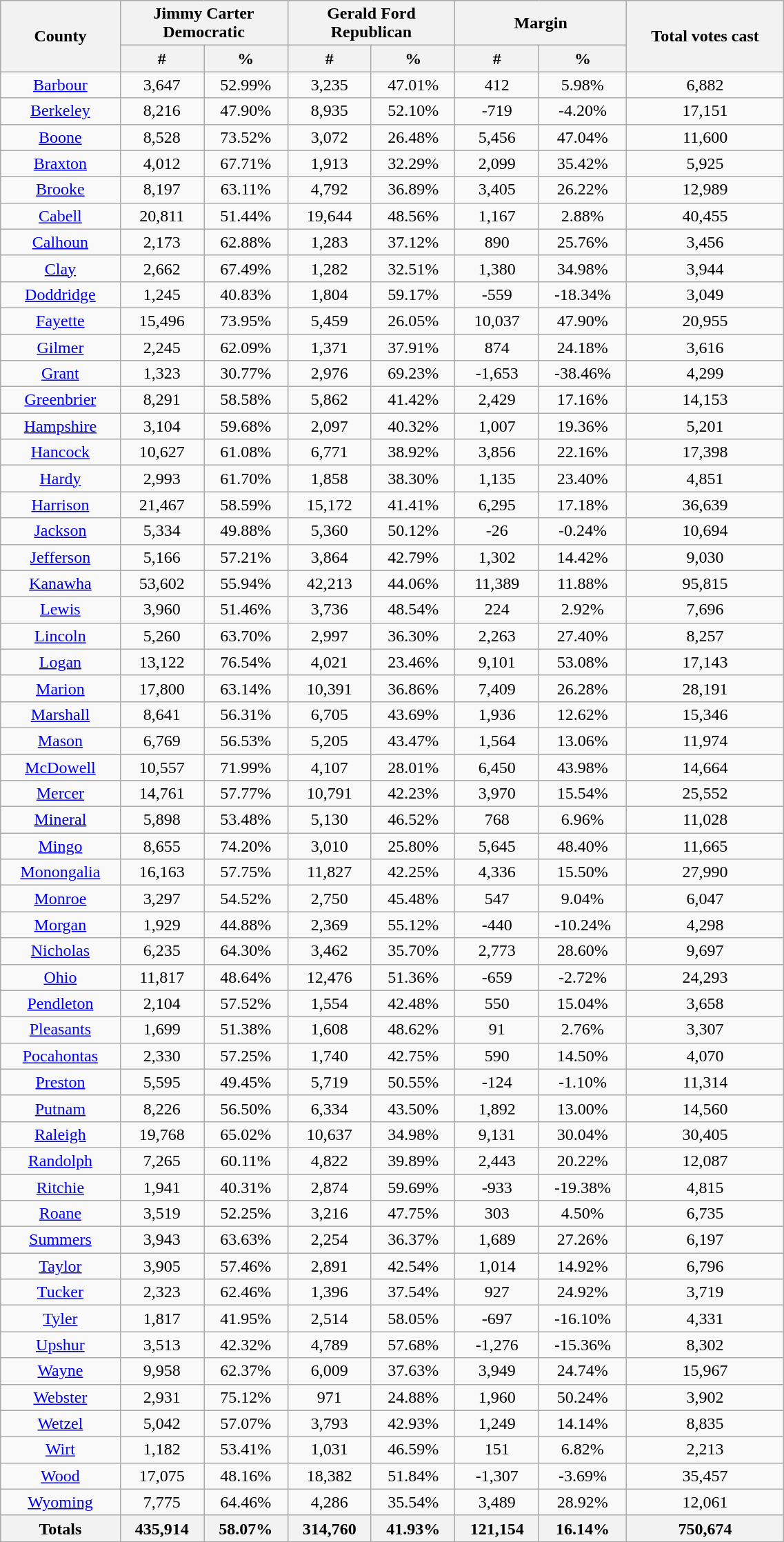<table width="60%"  class="wikitable sortable" style="text-align:center">
<tr>
<th style="text-align:center;" rowspan="2">County</th>
<th style="text-align:center;" colspan="2">Jimmy Carter<br>Democratic</th>
<th style="text-align:center;" colspan="2">Gerald Ford<br>Republican</th>
<th style="text-align:center;" colspan="2">Margin</th>
<th style="text-align:center;" rowspan="2">Total votes cast</th>
</tr>
<tr>
<th style="text-align:center;" data-sort-type="number">#</th>
<th style="text-align:center;" data-sort-type="number">%</th>
<th style="text-align:center;" data-sort-type="number">#</th>
<th style="text-align:center;" data-sort-type="number">%</th>
<th style="text-align:center;" data-sort-type="number">#</th>
<th style="text-align:center;" data-sort-type="number">%</th>
</tr>
<tr style="text-align:center;">
<td><a href='#'>Barbour</a></td>
<td>3,647</td>
<td>52.99%</td>
<td>3,235</td>
<td>47.01%</td>
<td>412</td>
<td>5.98%</td>
<td>6,882</td>
</tr>
<tr style="text-align:center;">
<td><a href='#'>Berkeley</a></td>
<td>8,216</td>
<td>47.90%</td>
<td>8,935</td>
<td>52.10%</td>
<td>-719</td>
<td>-4.20%</td>
<td>17,151</td>
</tr>
<tr style="text-align:center;">
<td><a href='#'>Boone</a></td>
<td>8,528</td>
<td>73.52%</td>
<td>3,072</td>
<td>26.48%</td>
<td>5,456</td>
<td>47.04%</td>
<td>11,600</td>
</tr>
<tr style="text-align:center;">
<td><a href='#'>Braxton</a></td>
<td>4,012</td>
<td>67.71%</td>
<td>1,913</td>
<td>32.29%</td>
<td>2,099</td>
<td>35.42%</td>
<td>5,925</td>
</tr>
<tr style="text-align:center;">
<td><a href='#'>Brooke</a></td>
<td>8,197</td>
<td>63.11%</td>
<td>4,792</td>
<td>36.89%</td>
<td>3,405</td>
<td>26.22%</td>
<td>12,989</td>
</tr>
<tr style="text-align:center;">
<td><a href='#'>Cabell</a></td>
<td>20,811</td>
<td>51.44%</td>
<td>19,644</td>
<td>48.56%</td>
<td>1,167</td>
<td>2.88%</td>
<td>40,455</td>
</tr>
<tr style="text-align:center;">
<td><a href='#'>Calhoun</a></td>
<td>2,173</td>
<td>62.88%</td>
<td>1,283</td>
<td>37.12%</td>
<td>890</td>
<td>25.76%</td>
<td>3,456</td>
</tr>
<tr style="text-align:center;">
<td><a href='#'>Clay</a></td>
<td>2,662</td>
<td>67.49%</td>
<td>1,282</td>
<td>32.51%</td>
<td>1,380</td>
<td>34.98%</td>
<td>3,944</td>
</tr>
<tr style="text-align:center;">
<td><a href='#'>Doddridge</a></td>
<td>1,245</td>
<td>40.83%</td>
<td>1,804</td>
<td>59.17%</td>
<td>-559</td>
<td>-18.34%</td>
<td>3,049</td>
</tr>
<tr style="text-align:center;">
<td><a href='#'>Fayette</a></td>
<td>15,496</td>
<td>73.95%</td>
<td>5,459</td>
<td>26.05%</td>
<td>10,037</td>
<td>47.90%</td>
<td>20,955</td>
</tr>
<tr style="text-align:center;">
<td><a href='#'>Gilmer</a></td>
<td>2,245</td>
<td>62.09%</td>
<td>1,371</td>
<td>37.91%</td>
<td>874</td>
<td>24.18%</td>
<td>3,616</td>
</tr>
<tr style="text-align:center;">
<td><a href='#'>Grant</a></td>
<td>1,323</td>
<td>30.77%</td>
<td>2,976</td>
<td>69.23%</td>
<td>-1,653</td>
<td>-38.46%</td>
<td>4,299</td>
</tr>
<tr style="text-align:center;">
<td><a href='#'>Greenbrier</a></td>
<td>8,291</td>
<td>58.58%</td>
<td>5,862</td>
<td>41.42%</td>
<td>2,429</td>
<td>17.16%</td>
<td>14,153</td>
</tr>
<tr style="text-align:center;">
<td><a href='#'>Hampshire</a></td>
<td>3,104</td>
<td>59.68%</td>
<td>2,097</td>
<td>40.32%</td>
<td>1,007</td>
<td>19.36%</td>
<td>5,201</td>
</tr>
<tr style="text-align:center;">
<td><a href='#'>Hancock</a></td>
<td>10,627</td>
<td>61.08%</td>
<td>6,771</td>
<td>38.92%</td>
<td>3,856</td>
<td>22.16%</td>
<td>17,398</td>
</tr>
<tr style="text-align:center;">
<td><a href='#'>Hardy</a></td>
<td>2,993</td>
<td>61.70%</td>
<td>1,858</td>
<td>38.30%</td>
<td>1,135</td>
<td>23.40%</td>
<td>4,851</td>
</tr>
<tr style="text-align:center;">
<td><a href='#'>Harrison</a></td>
<td>21,467</td>
<td>58.59%</td>
<td>15,172</td>
<td>41.41%</td>
<td>6,295</td>
<td>17.18%</td>
<td>36,639</td>
</tr>
<tr style="text-align:center;">
<td><a href='#'>Jackson</a></td>
<td>5,334</td>
<td>49.88%</td>
<td>5,360</td>
<td>50.12%</td>
<td>-26</td>
<td>-0.24%</td>
<td>10,694</td>
</tr>
<tr style="text-align:center;">
<td><a href='#'>Jefferson</a></td>
<td>5,166</td>
<td>57.21%</td>
<td>3,864</td>
<td>42.79%</td>
<td>1,302</td>
<td>14.42%</td>
<td>9,030</td>
</tr>
<tr style="text-align:center;">
<td><a href='#'>Kanawha</a></td>
<td>53,602</td>
<td>55.94%</td>
<td>42,213</td>
<td>44.06%</td>
<td>11,389</td>
<td>11.88%</td>
<td>95,815</td>
</tr>
<tr style="text-align:center;">
<td><a href='#'>Lewis</a></td>
<td>3,960</td>
<td>51.46%</td>
<td>3,736</td>
<td>48.54%</td>
<td>224</td>
<td>2.92%</td>
<td>7,696</td>
</tr>
<tr style="text-align:center;">
<td><a href='#'>Lincoln</a></td>
<td>5,260</td>
<td>63.70%</td>
<td>2,997</td>
<td>36.30%</td>
<td>2,263</td>
<td>27.40%</td>
<td>8,257</td>
</tr>
<tr style="text-align:center;">
<td><a href='#'>Logan</a></td>
<td>13,122</td>
<td>76.54%</td>
<td>4,021</td>
<td>23.46%</td>
<td>9,101</td>
<td>53.08%</td>
<td>17,143</td>
</tr>
<tr - style="text-align:center;">
<td><a href='#'>Marion</a></td>
<td>17,800</td>
<td>63.14%</td>
<td>10,391</td>
<td>36.86%</td>
<td>7,409</td>
<td>26.28%</td>
<td>28,191</td>
</tr>
<tr style="text-align:center;">
<td><a href='#'>Marshall</a></td>
<td>8,641</td>
<td>56.31%</td>
<td>6,705</td>
<td>43.69%</td>
<td>1,936</td>
<td>12.62%</td>
<td>15,346</td>
</tr>
<tr style="text-align:center;">
<td><a href='#'>Mason</a></td>
<td>6,769</td>
<td>56.53%</td>
<td>5,205</td>
<td>43.47%</td>
<td>1,564</td>
<td>13.06%</td>
<td>11,974</td>
</tr>
<tr style="text-align:center;">
<td><a href='#'>McDowell</a></td>
<td>10,557</td>
<td>71.99%</td>
<td>4,107</td>
<td>28.01%</td>
<td>6,450</td>
<td>43.98%</td>
<td>14,664</td>
</tr>
<tr style="text-align:center;">
<td><a href='#'>Mercer</a></td>
<td>14,761</td>
<td>57.77%</td>
<td>10,791</td>
<td>42.23%</td>
<td>3,970</td>
<td>15.54%</td>
<td>25,552</td>
</tr>
<tr style="text-align:center;">
<td><a href='#'>Mineral</a></td>
<td>5,898</td>
<td>53.48%</td>
<td>5,130</td>
<td>46.52%</td>
<td>768</td>
<td>6.96%</td>
<td>11,028</td>
</tr>
<tr style="text-align:center;">
<td><a href='#'>Mingo</a></td>
<td>8,655</td>
<td>74.20%</td>
<td>3,010</td>
<td>25.80%</td>
<td>5,645</td>
<td>48.40%</td>
<td>11,665</td>
</tr>
<tr style="text-align:center;">
<td><a href='#'>Monongalia</a></td>
<td>16,163</td>
<td>57.75%</td>
<td>11,827</td>
<td>42.25%</td>
<td>4,336</td>
<td>15.50%</td>
<td>27,990</td>
</tr>
<tr style="text-align:center;">
<td><a href='#'>Monroe</a></td>
<td>3,297</td>
<td>54.52%</td>
<td>2,750</td>
<td>45.48%</td>
<td>547</td>
<td>9.04%</td>
<td>6,047</td>
</tr>
<tr style="text-align:center;">
<td><a href='#'>Morgan</a></td>
<td>1,929</td>
<td>44.88%</td>
<td>2,369</td>
<td>55.12%</td>
<td>-440</td>
<td>-10.24%</td>
<td>4,298</td>
</tr>
<tr style="text-align:center;">
<td><a href='#'>Nicholas</a></td>
<td>6,235</td>
<td>64.30%</td>
<td>3,462</td>
<td>35.70%</td>
<td>2,773</td>
<td>28.60%</td>
<td>9,697</td>
</tr>
<tr style="text-align:center;">
<td><a href='#'>Ohio</a></td>
<td>11,817</td>
<td>48.64%</td>
<td>12,476</td>
<td>51.36%</td>
<td>-659</td>
<td>-2.72%</td>
<td>24,293</td>
</tr>
<tr style="text-align:center;">
<td><a href='#'>Pendleton</a></td>
<td>2,104</td>
<td>57.52%</td>
<td>1,554</td>
<td>42.48%</td>
<td>550</td>
<td>15.04%</td>
<td>3,658</td>
</tr>
<tr style="text-align:center;">
<td><a href='#'>Pleasants</a></td>
<td>1,699</td>
<td>51.38%</td>
<td>1,608</td>
<td>48.62%</td>
<td>91</td>
<td>2.76%</td>
<td>3,307</td>
</tr>
<tr style="text-align:center;">
<td><a href='#'>Pocahontas</a></td>
<td>2,330</td>
<td>57.25%</td>
<td>1,740</td>
<td>42.75%</td>
<td>590</td>
<td>14.50%</td>
<td>4,070</td>
</tr>
<tr style="text-align:center;">
<td><a href='#'>Preston</a></td>
<td>5,595</td>
<td>49.45%</td>
<td>5,719</td>
<td>50.55%</td>
<td>-124</td>
<td>-1.10%</td>
<td>11,314</td>
</tr>
<tr style="text-align:center;">
<td><a href='#'>Putnam</a></td>
<td>8,226</td>
<td>56.50%</td>
<td>6,334</td>
<td>43.50%</td>
<td>1,892</td>
<td>13.00%</td>
<td>14,560</td>
</tr>
<tr style="text-align:center;">
<td><a href='#'>Raleigh</a></td>
<td>19,768</td>
<td>65.02%</td>
<td>10,637</td>
<td>34.98%</td>
<td>9,131</td>
<td>30.04%</td>
<td>30,405</td>
</tr>
<tr style="text-align:center;">
<td><a href='#'>Randolph</a></td>
<td>7,265</td>
<td>60.11%</td>
<td>4,822</td>
<td>39.89%</td>
<td>2,443</td>
<td>20.22%</td>
<td>12,087</td>
</tr>
<tr style="text-align:center;">
<td><a href='#'>Ritchie</a></td>
<td>1,941</td>
<td>40.31%</td>
<td>2,874</td>
<td>59.69%</td>
<td>-933</td>
<td>-19.38%</td>
<td>4,815</td>
</tr>
<tr style="text-align:center;">
<td><a href='#'>Roane</a></td>
<td>3,519</td>
<td>52.25%</td>
<td>3,216</td>
<td>47.75%</td>
<td>303</td>
<td>4.50%</td>
<td>6,735</td>
</tr>
<tr style="text-align:center;">
<td><a href='#'>Summers</a></td>
<td>3,943</td>
<td>63.63%</td>
<td>2,254</td>
<td>36.37%</td>
<td>1,689</td>
<td>27.26%</td>
<td>6,197</td>
</tr>
<tr style="text-align:center;">
<td><a href='#'>Taylor</a></td>
<td>3,905</td>
<td>57.46%</td>
<td>2,891</td>
<td>42.54%</td>
<td>1,014</td>
<td>14.92%</td>
<td>6,796</td>
</tr>
<tr style="text-align:center;">
<td><a href='#'>Tucker</a></td>
<td>2,323</td>
<td>62.46%</td>
<td>1,396</td>
<td>37.54%</td>
<td>927</td>
<td>24.92%</td>
<td>3,719</td>
</tr>
<tr style="text-align:center;">
<td><a href='#'>Tyler</a></td>
<td>1,817</td>
<td>41.95%</td>
<td>2,514</td>
<td>58.05%</td>
<td>-697</td>
<td>-16.10%</td>
<td>4,331</td>
</tr>
<tr style="text-align:center;">
<td><a href='#'>Upshur</a></td>
<td>3,513</td>
<td>42.32%</td>
<td>4,789</td>
<td>57.68%</td>
<td>-1,276</td>
<td>-15.36%</td>
<td>8,302</td>
</tr>
<tr style="text-align:center;">
<td><a href='#'>Wayne</a></td>
<td>9,958</td>
<td>62.37%</td>
<td>6,009</td>
<td>37.63%</td>
<td>3,949</td>
<td>24.74%</td>
<td>15,967</td>
</tr>
<tr style="text-align:center;">
<td><a href='#'>Webster</a></td>
<td>2,931</td>
<td>75.12%</td>
<td>971</td>
<td>24.88%</td>
<td>1,960</td>
<td>50.24%</td>
<td>3,902</td>
</tr>
<tr style="text-align:center;">
<td><a href='#'>Wetzel</a></td>
<td>5,042</td>
<td>57.07%</td>
<td>3,793</td>
<td>42.93%</td>
<td>1,249</td>
<td>14.14%</td>
<td>8,835</td>
</tr>
<tr style="text-align:center;">
<td><a href='#'>Wirt</a></td>
<td>1,182</td>
<td>53.41%</td>
<td>1,031</td>
<td>46.59%</td>
<td>151</td>
<td>6.82%</td>
<td>2,213</td>
</tr>
<tr style="text-align:center;">
<td><a href='#'>Wood</a></td>
<td>17,075</td>
<td>48.16%</td>
<td>18,382</td>
<td>51.84%</td>
<td>-1,307</td>
<td>-3.69%</td>
<td>35,457</td>
</tr>
<tr style="text-align:center;">
<td><a href='#'>Wyoming</a></td>
<td>7,775</td>
<td>64.46%</td>
<td>4,286</td>
<td>35.54%</td>
<td>3,489</td>
<td>28.92%</td>
<td>12,061</td>
</tr>
<tr>
<th>Totals</th>
<th>435,914</th>
<th>58.07%</th>
<th>314,760</th>
<th>41.93%</th>
<th>121,154</th>
<th>16.14%</th>
<th>750,674</th>
</tr>
</table>
